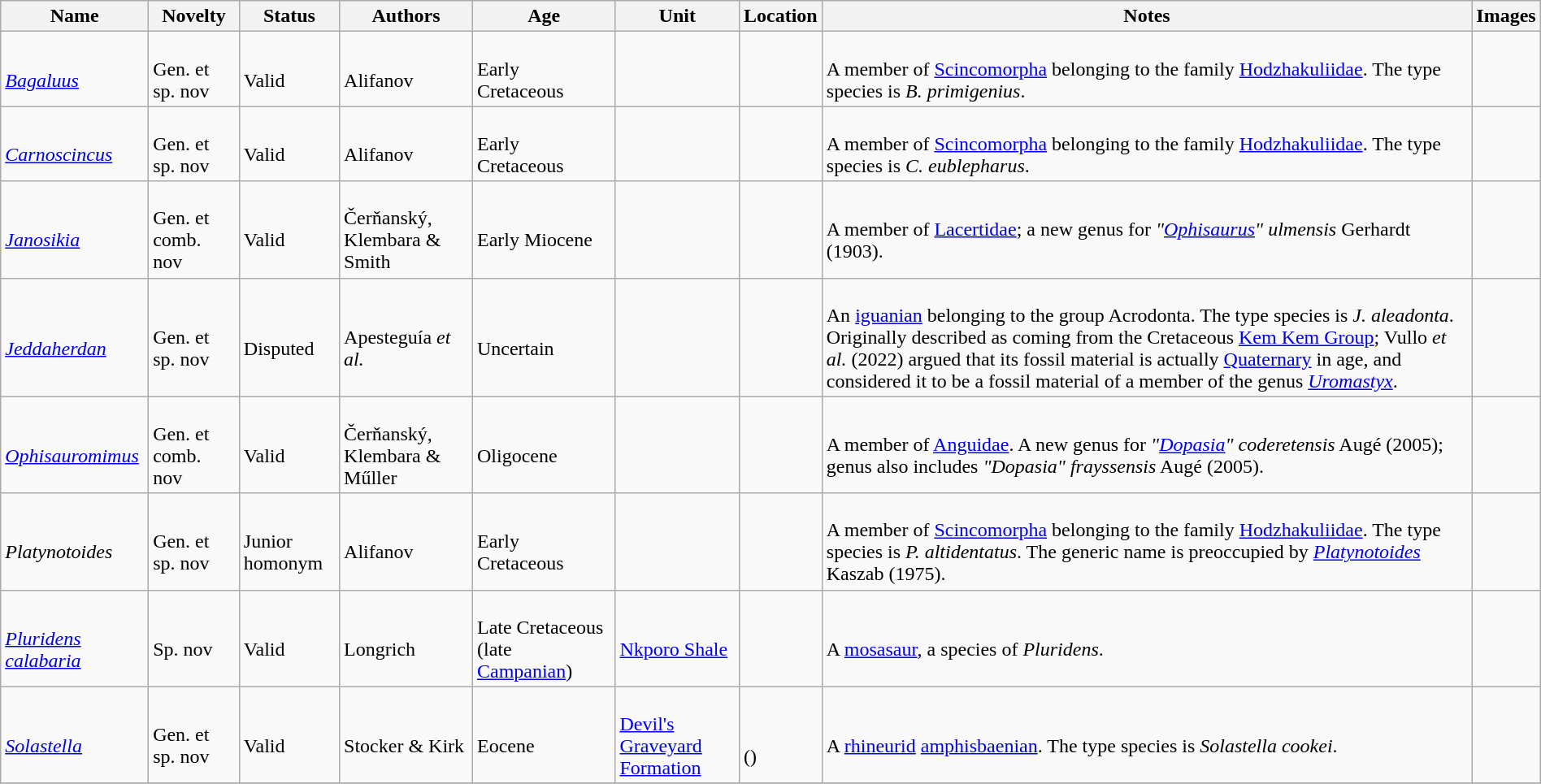<table class="wikitable sortable" align="center" width="100%">
<tr>
<th>Name</th>
<th>Novelty</th>
<th>Status</th>
<th>Authors</th>
<th>Age</th>
<th>Unit</th>
<th>Location</th>
<th>Notes</th>
<th>Images</th>
</tr>
<tr>
<td><br><em><a href='#'>Bagaluus</a></em></td>
<td><br>Gen. et sp. nov</td>
<td><br>Valid</td>
<td><br>Alifanov</td>
<td><br>Early Cretaceous</td>
<td></td>
<td><br></td>
<td><br>A member of <a href='#'>Scincomorpha</a> belonging to the family <a href='#'>Hodzhakuliidae</a>. The type species is <em>B. primigenius</em>.</td>
<td></td>
</tr>
<tr>
<td><br><em><a href='#'>Carnoscincus</a></em></td>
<td><br>Gen. et sp. nov</td>
<td><br>Valid</td>
<td><br>Alifanov</td>
<td><br>Early Cretaceous</td>
<td></td>
<td><br></td>
<td><br>A member of <a href='#'>Scincomorpha</a> belonging to the family <a href='#'>Hodzhakuliidae</a>. The type species is <em>C. eublepharus</em>.</td>
<td></td>
</tr>
<tr>
<td><br><em><a href='#'>Janosikia</a></em></td>
<td><br>Gen. et comb. nov</td>
<td><br>Valid</td>
<td><br>Čerňanský, Klembara & Smith</td>
<td><br>Early Miocene</td>
<td></td>
<td><br></td>
<td><br>A member of <a href='#'>Lacertidae</a>; a new genus for <em>"<a href='#'>Ophisaurus</a>" ulmensis</em> Gerhardt (1903).</td>
<td></td>
</tr>
<tr>
<td><br><em><a href='#'>Jeddaherdan</a></em></td>
<td><br>Gen. et sp. nov</td>
<td><br>Disputed</td>
<td><br>Apesteguía <em>et al.</em></td>
<td><br>Uncertain</td>
<td></td>
<td><br></td>
<td><br>An <a href='#'>iguanian</a> belonging to the group Acrodonta. The type species is <em>J. aleadonta</em>. Originally described as coming from the Cretaceous <a href='#'>Kem Kem Group</a>; Vullo <em>et al.</em> (2022) argued that its fossil material is actually <a href='#'>Quaternary</a> in age, and considered it to be a fossil material of a member of the genus <em><a href='#'>Uromastyx</a></em>.</td>
<td></td>
</tr>
<tr>
<td><br><em><a href='#'>Ophisauromimus</a></em></td>
<td><br>Gen. et comb. nov</td>
<td><br>Valid</td>
<td><br>Čerňanský, Klembara & Műller</td>
<td><br>Oligocene</td>
<td></td>
<td><br><br>
</td>
<td><br>A member of <a href='#'>Anguidae</a>. A new genus for <em>"<a href='#'>Dopasia</a>" coderetensis</em> Augé (2005); genus also includes <em>"Dopasia" frayssensis</em> Augé (2005).</td>
<td></td>
</tr>
<tr>
<td><br><em>Platynotoides</em></td>
<td><br>Gen. et sp. nov</td>
<td><br>Junior homonym</td>
<td><br>Alifanov</td>
<td><br>Early Cretaceous</td>
<td></td>
<td><br></td>
<td><br>A member of <a href='#'>Scincomorpha</a> belonging to the family <a href='#'>Hodzhakuliidae</a>. The type species is <em>P. altidentatus</em>. The generic name is preoccupied by <em><a href='#'>Platynotoides</a></em> Kaszab (1975).</td>
<td></td>
</tr>
<tr>
<td><br><em><a href='#'>Pluridens calabaria</a></em></td>
<td><br>Sp. nov</td>
<td><br>Valid</td>
<td><br>Longrich</td>
<td><br>Late Cretaceous (late <a href='#'>Campanian</a>)</td>
<td><br><a href='#'>Nkporo Shale</a></td>
<td><br></td>
<td><br>A <a href='#'>mosasaur</a>, a species of <em>Pluridens</em>.</td>
<td></td>
</tr>
<tr>
<td><br><em><a href='#'>Solastella</a></em></td>
<td><br>Gen. et sp. nov</td>
<td><br>Valid</td>
<td><br>Stocker & Kirk</td>
<td><br>Eocene</td>
<td><br><a href='#'>Devil's Graveyard Formation</a></td>
<td><br><br>()</td>
<td><br>A <a href='#'>rhineurid</a> <a href='#'>amphisbaenian</a>. The type species is <em>Solastella cookei</em>.</td>
<td></td>
</tr>
<tr>
</tr>
</table>
